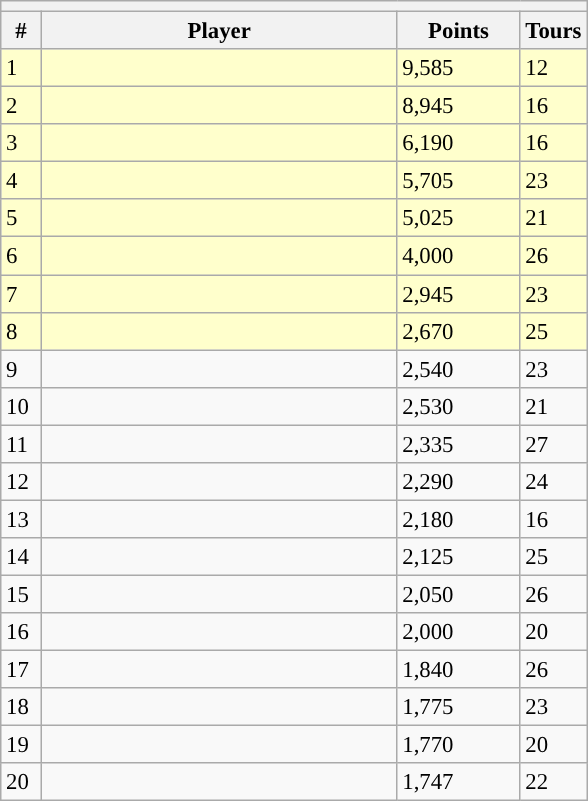<table class="wikitable" style="font-size:95%">
<tr>
<th colspan="5"></th>
</tr>
<tr>
<th width="20">#</th>
<th width="230">Player</th>
<th width="75">Points</th>
<th width="15">Tours</th>
</tr>
<tr bgcolor="#ffffcc">
<td>1</td>
<td align="left"></td>
<td>9,585</td>
<td>12</td>
</tr>
<tr bgcolor="#ffffcc">
<td>2</td>
<td align="left"></td>
<td>8,945</td>
<td>16</td>
</tr>
<tr bgcolor="#ffffcc">
<td>3</td>
<td align="left"></td>
<td>6,190</td>
<td>16</td>
</tr>
<tr bgcolor="#ffffcc">
<td>4</td>
<td align="left"></td>
<td>5,705</td>
<td>23</td>
</tr>
<tr bgcolor="#ffffcc">
<td>5</td>
<td align="left"></td>
<td>5,025</td>
<td>21</td>
</tr>
<tr bgcolor="#ffffcc">
<td>6</td>
<td align="left"></td>
<td>4,000</td>
<td>26</td>
</tr>
<tr bgcolor="#ffffcc">
<td>7</td>
<td align="left"></td>
<td>2,945</td>
<td>23</td>
</tr>
<tr bgcolor="#ffffcc">
<td>8</td>
<td align="left"></td>
<td>2,670</td>
<td>25</td>
</tr>
<tr>
<td>9</td>
<td align="left"></td>
<td>2,540</td>
<td>23</td>
</tr>
<tr>
<td>10</td>
<td align="left"></td>
<td>2,530</td>
<td>21</td>
</tr>
<tr>
<td>11</td>
<td align="left"></td>
<td>2,335</td>
<td>27</td>
</tr>
<tr>
<td>12</td>
<td align="left"></td>
<td>2,290</td>
<td>24</td>
</tr>
<tr>
<td>13</td>
<td align="left"></td>
<td>2,180</td>
<td>16</td>
</tr>
<tr>
<td>14</td>
<td align="left"></td>
<td>2,125</td>
<td>25</td>
</tr>
<tr>
<td>15</td>
<td align="left"></td>
<td>2,050</td>
<td>26</td>
</tr>
<tr>
<td>16</td>
<td align="left"></td>
<td>2,000</td>
<td>20</td>
</tr>
<tr>
<td>17</td>
<td align="left"></td>
<td>1,840</td>
<td>26</td>
</tr>
<tr>
<td>18</td>
<td align="left"></td>
<td>1,775</td>
<td>23</td>
</tr>
<tr>
<td>19</td>
<td align="left"></td>
<td>1,770</td>
<td>20</td>
</tr>
<tr>
<td>20</td>
<td align="left"></td>
<td>1,747</td>
<td>22</td>
</tr>
</table>
